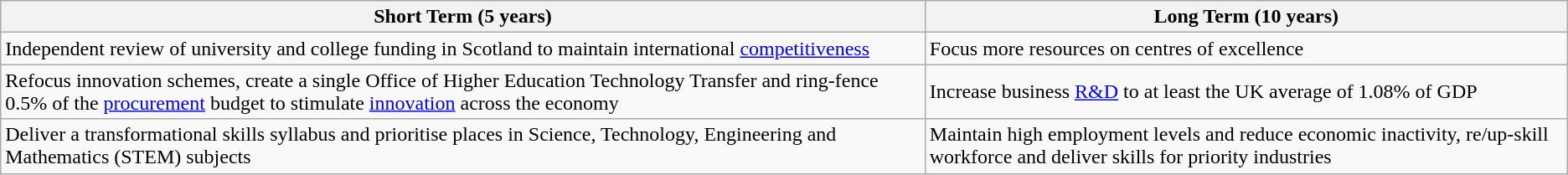<table class="wikitable">
<tr>
<th>Short Term (5 years)</th>
<th>Long Term (10 years)</th>
</tr>
<tr>
<td>Independent review of university and college funding in Scotland to maintain international <a href='#'>competitiveness</a></td>
<td>Focus more resources on centres of excellence</td>
</tr>
<tr>
<td>Refocus innovation schemes, create a single Office of Higher Education Technology Transfer and ring-fence 0.5% of the <a href='#'>procurement</a> budget to stimulate <a href='#'>innovation</a> across the economy</td>
<td>Increase business <a href='#'>R&D</a> to at least the UK average of 1.08% of GDP</td>
</tr>
<tr>
<td>Deliver a transformational skills syllabus and prioritise places in Science, Technology, Engineering and Mathematics (STEM) subjects</td>
<td>Maintain high employment levels and reduce economic inactivity, re/up-skill workforce and deliver skills for priority industries</td>
</tr>
</table>
